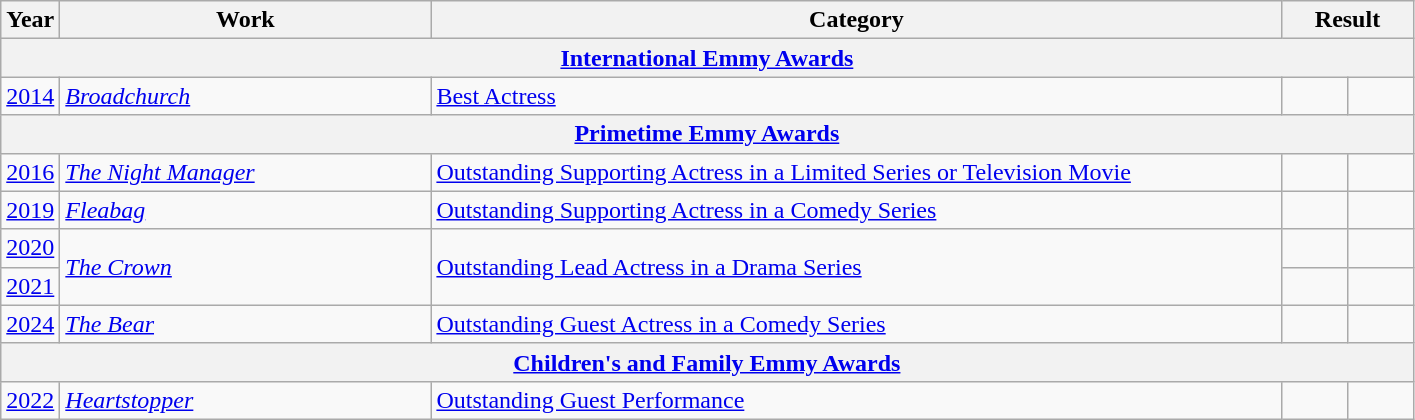<table class=wikitable>
<tr>
<th scope="col" style="width:1em;">Year</th>
<th scope="col" style="width:15em;">Work</th>
<th scope="col" style="width:35em;">Category</th>
<th scope="col" style="width:5em;" colspan=2>Result</th>
</tr>
<tr>
<th colspan="5"><a href='#'>International Emmy Awards</a></th>
</tr>
<tr>
<td><a href='#'>2014</a></td>
<td><em><a href='#'>Broadchurch</a></em></td>
<td><a href='#'>Best Actress</a></td>
<td></td>
<td style="text-align:center;"></td>
</tr>
<tr>
<th colspan="5"><a href='#'>Primetime Emmy Awards</a></th>
</tr>
<tr>
<td><a href='#'>2016</a></td>
<td><em><a href='#'>The Night Manager</a></em></td>
<td><a href='#'>Outstanding Supporting Actress in a Limited Series or Television Movie</a></td>
<td></td>
<td style="text-align:center;"></td>
</tr>
<tr>
<td><a href='#'>2019</a></td>
<td><em><a href='#'>Fleabag</a></em></td>
<td><a href='#'>Outstanding Supporting Actress in a Comedy Series</a></td>
<td></td>
<td style="text-align:center;"></td>
</tr>
<tr>
<td><a href='#'>2020</a></td>
<td rowspan=2><em><a href='#'>The Crown</a></em></td>
<td rowspan=2><a href='#'>Outstanding Lead Actress in a Drama Series</a></td>
<td></td>
<td style="text-align:center;"></td>
</tr>
<tr>
<td><a href='#'>2021</a></td>
<td></td>
<td style="text-align:center;"></td>
</tr>
<tr>
<td><a href='#'>2024</a></td>
<td><em><a href='#'>The Bear</a></em> </td>
<td><a href='#'>Outstanding Guest Actress in a Comedy Series</a></td>
<td></td>
<td style="text-align:center;"></td>
</tr>
<tr>
<th colspan="5"><a href='#'>Children's and Family Emmy Awards</a></th>
</tr>
<tr>
<td><a href='#'>2022</a></td>
<td><em><a href='#'>Heartstopper</a></em></td>
<td><a href='#'>Outstanding Guest Performance</a></td>
<td></td>
<td style="text-align:center;"></td>
</tr>
</table>
